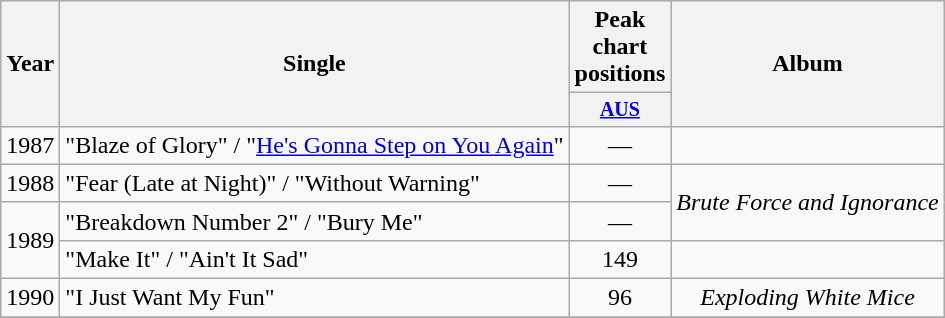<table class="wikitable" style="text-align:center;">
<tr>
<th rowspan="2">Year</th>
<th rowspan="2">Single</th>
<th colspan="1">Peak chart positions</th>
<th rowspan="2">Album</th>
</tr>
<tr style="font-size:smaller;">
<th style="width:35px;"><a href='#'>AUS</a><br></th>
</tr>
<tr>
<td>1987</td>
<td style="text-align:left;">"Blaze of Glory" / "<a href='#'>He's Gonna Step on You Again</a>"</td>
<td>—</td>
<td></td>
</tr>
<tr>
<td>1988</td>
<td style="text-align:left;">"Fear (Late at Night)" / "Without Warning"</td>
<td>—</td>
<td rowspan="2"><em>Brute Force and Ignorance</em></td>
</tr>
<tr>
<td rowspan="2">1989</td>
<td style="text-align:left;">"Breakdown Number 2" / "Bury Me"</td>
<td>—</td>
</tr>
<tr>
<td style="text-align:left;">"Make It" / "Ain't It Sad"</td>
<td>149</td>
<td></td>
</tr>
<tr>
<td>1990</td>
<td style="text-align:left;">"I Just Want My Fun"</td>
<td>96</td>
<td><em>Exploding White Mice</em></td>
</tr>
<tr>
</tr>
</table>
